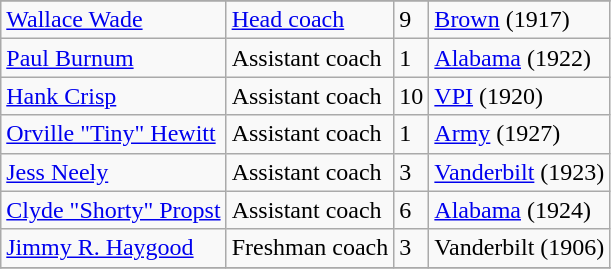<table class="wikitable">
<tr>
</tr>
<tr>
<td><a href='#'>Wallace Wade</a></td>
<td><a href='#'>Head coach</a></td>
<td>9</td>
<td><a href='#'>Brown</a> (1917)</td>
</tr>
<tr>
<td><a href='#'>Paul Burnum</a></td>
<td>Assistant coach</td>
<td>1</td>
<td><a href='#'>Alabama</a> (1922)</td>
</tr>
<tr>
<td><a href='#'>Hank Crisp</a></td>
<td>Assistant coach</td>
<td>10</td>
<td><a href='#'>VPI</a> (1920)</td>
</tr>
<tr>
<td><a href='#'>Orville "Tiny" Hewitt</a></td>
<td>Assistant coach</td>
<td>1</td>
<td><a href='#'>Army</a> (1927)</td>
</tr>
<tr>
<td><a href='#'>Jess Neely</a></td>
<td>Assistant coach</td>
<td>3</td>
<td><a href='#'>Vanderbilt</a> (1923)</td>
</tr>
<tr>
<td><a href='#'>Clyde "Shorty" Propst</a></td>
<td>Assistant coach</td>
<td>6</td>
<td><a href='#'>Alabama</a> (1924)</td>
</tr>
<tr>
<td><a href='#'>Jimmy R. Haygood</a></td>
<td>Freshman coach</td>
<td>3</td>
<td>Vanderbilt (1906)</td>
</tr>
<tr>
</tr>
</table>
